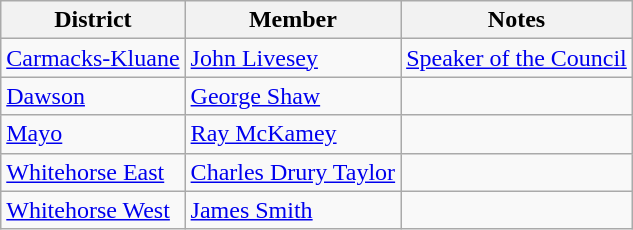<table class=wikitable>
<tr>
<th>District</th>
<th>Member</th>
<th>Notes</th>
</tr>
<tr>
<td><a href='#'>Carmacks-Kluane</a></td>
<td><a href='#'>John Livesey</a></td>
<td><a href='#'>Speaker of the Council</a></td>
</tr>
<tr>
<td><a href='#'>Dawson</a></td>
<td><a href='#'>George Shaw</a></td>
<td></td>
</tr>
<tr>
<td><a href='#'>Mayo</a></td>
<td><a href='#'>Ray McKamey</a></td>
<td></td>
</tr>
<tr>
<td><a href='#'>Whitehorse East</a></td>
<td><a href='#'>Charles Drury Taylor</a></td>
<td></td>
</tr>
<tr>
<td><a href='#'>Whitehorse West</a></td>
<td><a href='#'>James Smith</a></td>
<td></td>
</tr>
</table>
